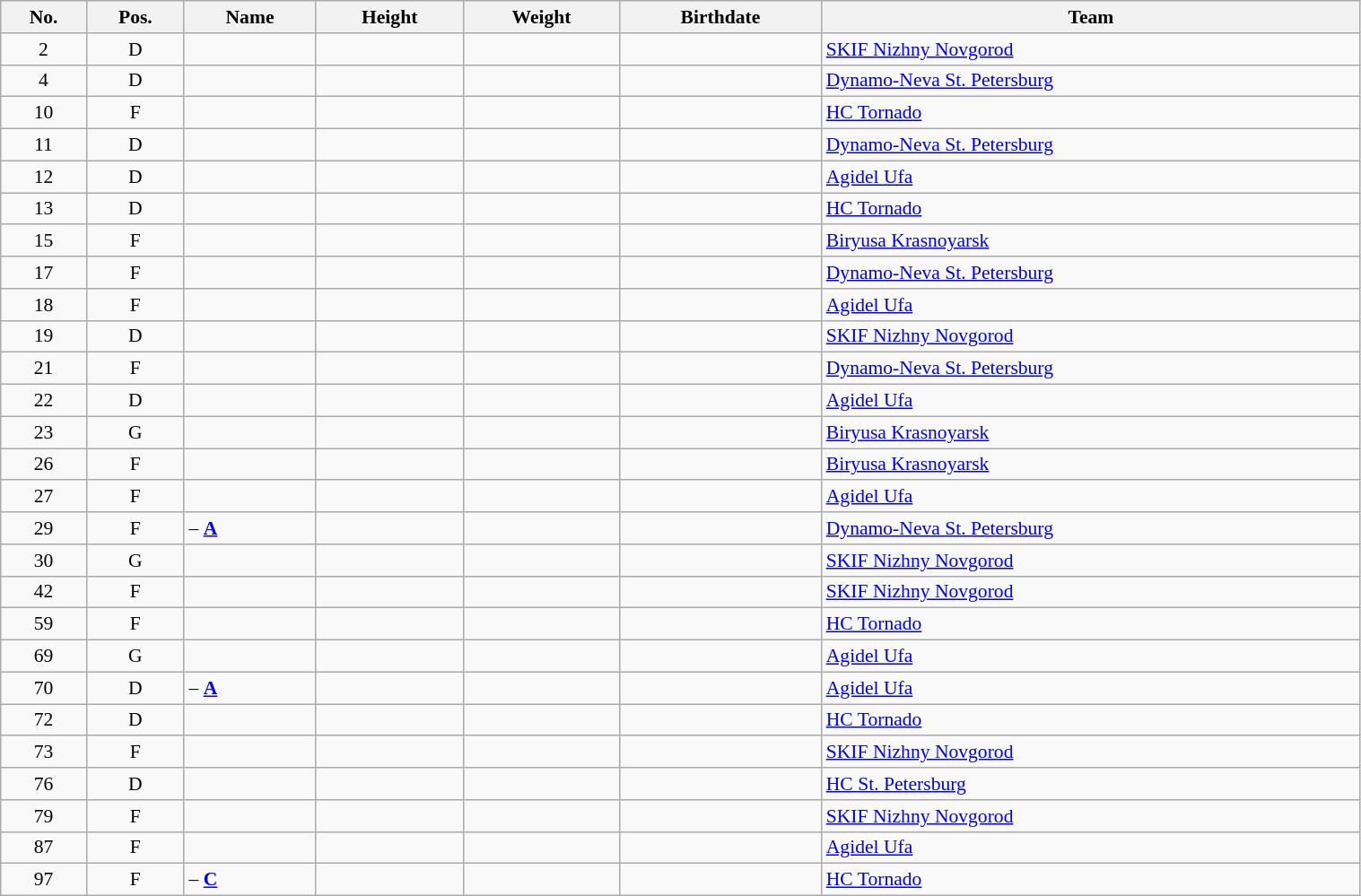<table class="wikitable sortable" width="80%" style="font-size: 90%; text-align: center;">
<tr>
<th>No.</th>
<th>Pos.</th>
<th>Name</th>
<th>Height</th>
<th>Weight</th>
<th>Birthdate</th>
<th>Team</th>
</tr>
<tr>
<td>2</td>
<td>D</td>
<td align=left></td>
<td></td>
<td></td>
<td align=right></td>
<td align=left> <a href='#'>SKIF Nizhny Novgorod</a></td>
</tr>
<tr>
<td>4</td>
<td>D</td>
<td align=left></td>
<td></td>
<td></td>
<td align=right></td>
<td align=left> <a href='#'>Dynamo-Neva St. Petersburg</a></td>
</tr>
<tr>
<td>10</td>
<td>F</td>
<td align=left></td>
<td></td>
<td></td>
<td align=right></td>
<td align=left> <a href='#'>HC Tornado</a></td>
</tr>
<tr>
<td>11</td>
<td>D</td>
<td align=left></td>
<td></td>
<td></td>
<td align=right></td>
<td align=left> <a href='#'>Dynamo-Neva St. Petersburg</a></td>
</tr>
<tr>
<td>12</td>
<td>D</td>
<td align=left></td>
<td></td>
<td></td>
<td align=right></td>
<td align=left> <a href='#'>Agidel Ufa</a></td>
</tr>
<tr>
<td>13</td>
<td>D</td>
<td align=left></td>
<td></td>
<td></td>
<td align=right></td>
<td align=left> <a href='#'>HC Tornado</a></td>
</tr>
<tr>
<td>15</td>
<td>F</td>
<td align=left></td>
<td></td>
<td></td>
<td align=right></td>
<td align=left> <a href='#'>Biryusa Krasnoyarsk</a></td>
</tr>
<tr>
<td>17</td>
<td>F</td>
<td align=left></td>
<td></td>
<td></td>
<td align=right></td>
<td align=left> <a href='#'>Dynamo-Neva St. Petersburg</a></td>
</tr>
<tr>
<td>18</td>
<td>F</td>
<td align=left></td>
<td></td>
<td></td>
<td align=right></td>
<td align=left> <a href='#'>Agidel Ufa</a></td>
</tr>
<tr>
<td>19</td>
<td>D</td>
<td align=left></td>
<td></td>
<td></td>
<td align=right></td>
<td align=left> <a href='#'>SKIF Nizhny Novgorod</a></td>
</tr>
<tr>
<td>21</td>
<td>F</td>
<td align=left></td>
<td></td>
<td></td>
<td align=right></td>
<td align=left> <a href='#'>Dynamo-Neva St. Petersburg</a></td>
</tr>
<tr>
<td>22</td>
<td>D</td>
<td align=left></td>
<td></td>
<td></td>
<td align=right></td>
<td align=left> <a href='#'>Agidel Ufa</a></td>
</tr>
<tr>
<td>23</td>
<td>G</td>
<td align=left></td>
<td></td>
<td></td>
<td align=right></td>
<td align=left> <a href='#'>Biryusa Krasnoyarsk</a></td>
</tr>
<tr>
<td>26</td>
<td>F</td>
<td align=left></td>
<td></td>
<td></td>
<td align=right></td>
<td align=left> <a href='#'>Biryusa Krasnoyarsk</a></td>
</tr>
<tr>
<td>27</td>
<td>F</td>
<td align=left></td>
<td></td>
<td></td>
<td align=right></td>
<td align=left> <a href='#'>Agidel Ufa</a></td>
</tr>
<tr>
<td>29</td>
<td>F</td>
<td align=left> – <strong><a href='#'>A</a></strong></td>
<td></td>
<td></td>
<td align=right></td>
<td align=left> <a href='#'>Dynamo-Neva St. Petersburg</a></td>
</tr>
<tr>
<td>30</td>
<td>G</td>
<td align=left></td>
<td></td>
<td></td>
<td align=right></td>
<td align=left> <a href='#'>SKIF Nizhny Novgorod</a></td>
</tr>
<tr>
<td>42</td>
<td>F</td>
<td align=left></td>
<td></td>
<td></td>
<td align=right></td>
<td align=left> <a href='#'>SKIF Nizhny Novgorod</a></td>
</tr>
<tr>
<td>59</td>
<td>F</td>
<td align=left></td>
<td></td>
<td></td>
<td align=right></td>
<td align=left> <a href='#'>HC Tornado</a></td>
</tr>
<tr>
<td>69</td>
<td>G</td>
<td align=left></td>
<td></td>
<td></td>
<td align=right></td>
<td align=left> <a href='#'>Agidel Ufa</a></td>
</tr>
<tr>
<td>70</td>
<td>D</td>
<td align=left> – <strong><a href='#'>A</a></strong></td>
<td></td>
<td></td>
<td align=right></td>
<td align=left> <a href='#'>Agidel Ufa</a></td>
</tr>
<tr>
<td>72</td>
<td>D</td>
<td align=left></td>
<td></td>
<td></td>
<td align=right></td>
<td align=left> <a href='#'>HC Tornado</a></td>
</tr>
<tr>
<td>73</td>
<td>F</td>
<td align=left></td>
<td></td>
<td></td>
<td align=right></td>
<td align=left> <a href='#'>SKIF Nizhny Novgorod</a></td>
</tr>
<tr>
<td>76</td>
<td>D</td>
<td align=left></td>
<td></td>
<td></td>
<td align=right></td>
<td align=left> <a href='#'>HC St. Petersburg</a></td>
</tr>
<tr>
<td>79</td>
<td>F</td>
<td align=left></td>
<td></td>
<td></td>
<td align=right></td>
<td align=left> <a href='#'>SKIF Nizhny Novgorod</a></td>
</tr>
<tr>
<td>87</td>
<td>F</td>
<td align=left></td>
<td></td>
<td></td>
<td align=right></td>
<td align=left> <a href='#'>Agidel Ufa</a></td>
</tr>
<tr>
<td>97</td>
<td>F</td>
<td align=left> – <strong><a href='#'>C</a></strong></td>
<td></td>
<td></td>
<td align=right></td>
<td align=left> <a href='#'>HC Tornado</a></td>
</tr>
</table>
